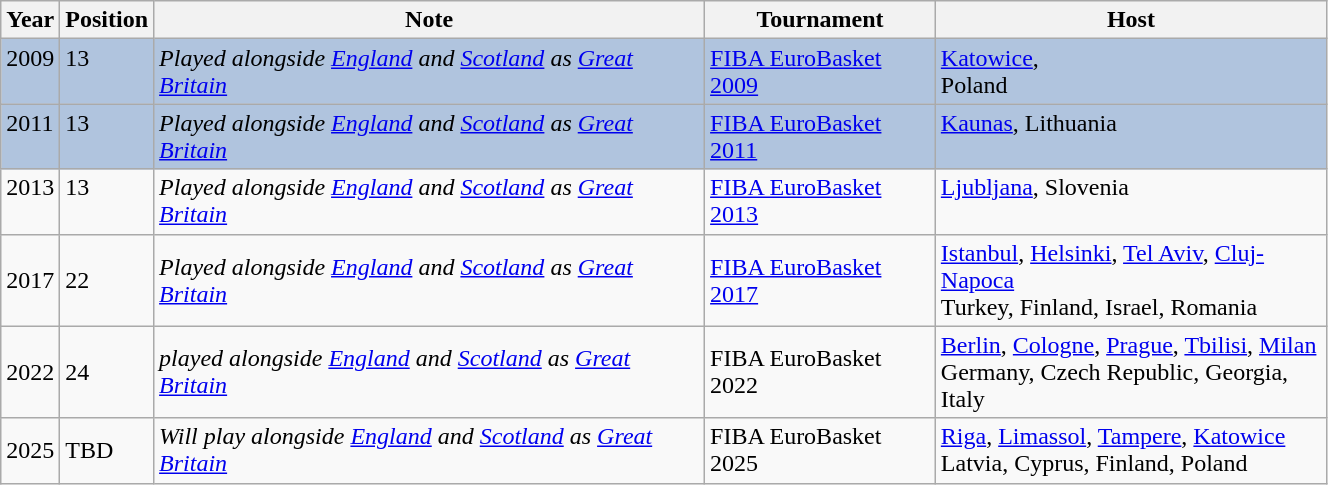<table class="wikitable" style="width:70%;">
<tr>
<th>Year</th>
<th>Position</th>
<th>Note</th>
<th>Tournament</th>
<th>Host</th>
</tr>
<tr style="vertical-align:top; background:#b0c4de;">
<td>2009</td>
<td>13</td>
<td><em>Played alongside <a href='#'>England</a> and <a href='#'>Scotland</a> as <a href='#'>Great Britain</a></em></td>
<td><a href='#'>FIBA EuroBasket 2009</a></td>
<td><a href='#'>Katowice</a>,<br>Poland</td>
</tr>
<tr style="vertical-align:top; background:#b0c4de;">
<td>2011</td>
<td>13</td>
<td><em>Played alongside <a href='#'>England</a> and <a href='#'>Scotland</a> as <a href='#'>Great Britain</a></em></td>
<td><a href='#'>FIBA EuroBasket 2011</a></td>
<td><a href='#'>Kaunas</a>, Lithuania</td>
</tr>
<tr style="vertical-align:top;" bgcolor="">
<td>2013</td>
<td>13</td>
<td><em>Played alongside <a href='#'>England</a> and <a href='#'>Scotland</a> as <a href='#'>Great Britain</a></em></td>
<td><a href='#'>FIBA EuroBasket 2013</a></td>
<td><a href='#'>Ljubljana</a>, Slovenia</td>
</tr>
<tr>
<td>2017</td>
<td>22</td>
<td><em>Played alongside <a href='#'>England</a> and <a href='#'>Scotland</a> as <a href='#'>Great Britain</a></em></td>
<td><a href='#'>FIBA EuroBasket 2017</a></td>
<td><a href='#'>Istanbul</a>, <a href='#'>Helsinki</a>, <a href='#'>Tel Aviv</a>, <a href='#'>Cluj-Napoca</a><br>Turkey, Finland, Israel, Romania</td>
</tr>
<tr>
<td>2022</td>
<td>24</td>
<td><em>played alongside <a href='#'>England</a> and <a href='#'>Scotland</a> as <a href='#'>Great Britain</a></em></td>
<td>FIBA EuroBasket 2022</td>
<td><a href='#'>Berlin</a>, <a href='#'>Cologne</a>, <a href='#'>Prague</a>, <a href='#'>Tbilisi</a>, <a href='#'>Milan</a><br>Germany, Czech Republic, Georgia, Italy</td>
</tr>
<tr>
<td>2025</td>
<td>TBD</td>
<td><em>Will play alongside <a href='#'>England</a> and <a href='#'>Scotland</a> as <a href='#'>Great Britain</a></em></td>
<td>FIBA EuroBasket 2025</td>
<td><a href='#'>Riga</a>, <a href='#'>Limassol</a>, <a href='#'>Tampere</a>, <a href='#'>Katowice</a><br>Latvia, Cyprus, Finland, Poland</td>
</tr>
</table>
